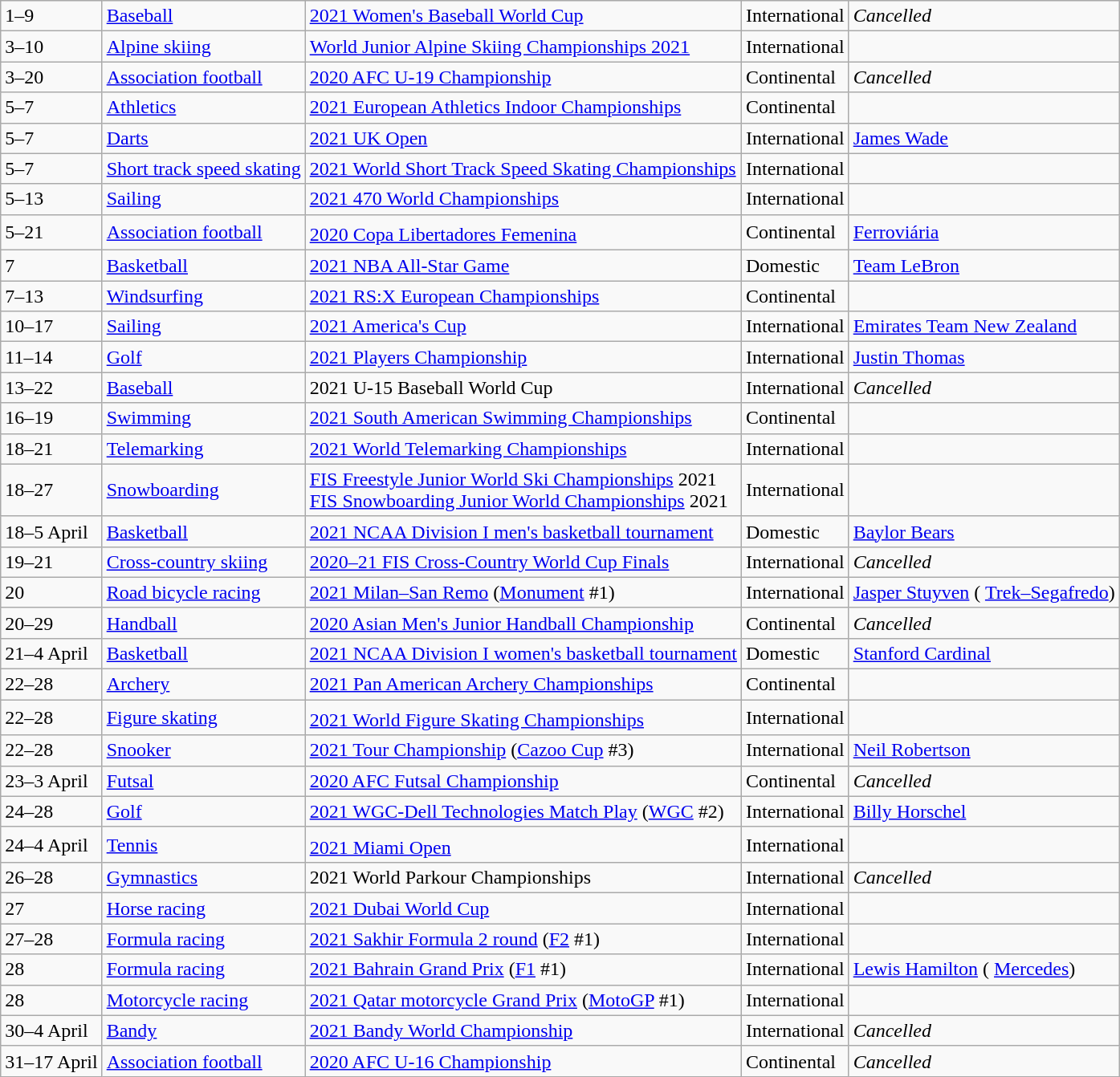<table class="wikitable source">
<tr>
<td>1–9</td>
<td><a href='#'>Baseball</a></td>
<td> <a href='#'>2021 Women's Baseball World Cup</a></td>
<td>International</td>
<td><em>Cancelled</em></td>
</tr>
<tr>
<td>3–10</td>
<td><a href='#'>Alpine skiing</a></td>
<td> <a href='#'>World Junior Alpine Skiing Championships 2021</a></td>
<td>International</td>
<td></td>
</tr>
<tr>
<td>3–20</td>
<td><a href='#'>Association football</a></td>
<td> <a href='#'>2020 AFC U-19 Championship</a></td>
<td>Continental</td>
<td><em>Cancelled</em></td>
</tr>
<tr>
<td>5–7</td>
<td><a href='#'>Athletics</a></td>
<td> <a href='#'>2021 European Athletics Indoor Championships</a></td>
<td>Continental</td>
<td></td>
</tr>
<tr>
<td>5–7</td>
<td><a href='#'>Darts</a></td>
<td> <a href='#'>2021 UK Open</a></td>
<td>International</td>
<td> <a href='#'>James Wade</a></td>
</tr>
<tr>
<td>5–7</td>
<td><a href='#'>Short track speed skating</a></td>
<td> <a href='#'>2021 World Short Track Speed Skating Championships</a></td>
<td>International</td>
<td></td>
</tr>
<tr>
<td>5–13</td>
<td><a href='#'>Sailing</a></td>
<td> <a href='#'>2021 470 World Championships</a></td>
<td>International</td>
<td></td>
</tr>
<tr>
<td>5–21</td>
<td><a href='#'>Association football</a></td>
<td> <a href='#'>2020 Copa Libertadores Femenina</a><sup></sup></td>
<td>Continental</td>
<td> <a href='#'>Ferroviária</a></td>
</tr>
<tr>
<td>7</td>
<td><a href='#'>Basketball</a></td>
<td> <a href='#'>2021 NBA All-Star Game</a></td>
<td>Domestic</td>
<td><a href='#'>Team LeBron</a></td>
</tr>
<tr>
<td>7–13</td>
<td><a href='#'>Windsurfing</a></td>
<td> <a href='#'>2021 RS:X European Championships</a></td>
<td>Continental</td>
<td></td>
</tr>
<tr>
<td>10–17</td>
<td><a href='#'>Sailing</a></td>
<td> <a href='#'>2021 America's Cup</a></td>
<td>International</td>
<td> <a href='#'>Emirates Team New Zealand</a></td>
</tr>
<tr>
<td>11–14</td>
<td><a href='#'>Golf</a></td>
<td> <a href='#'>2021 Players Championship</a></td>
<td>International</td>
<td> <a href='#'>Justin Thomas</a></td>
</tr>
<tr>
<td>13–22</td>
<td><a href='#'>Baseball</a></td>
<td> 2021 U-15 Baseball World Cup</td>
<td>International</td>
<td><em>Cancelled</em></td>
</tr>
<tr>
<td>16–19</td>
<td><a href='#'>Swimming</a></td>
<td> <a href='#'>2021 South American Swimming Championships</a></td>
<td>Continental</td>
<td></td>
</tr>
<tr>
<td>18–21</td>
<td><a href='#'>Telemarking</a></td>
<td> <a href='#'>2021 World Telemarking Championships</a></td>
<td>International</td>
<td></td>
</tr>
<tr>
<td>18–27</td>
<td><a href='#'>Snowboarding</a></td>
<td> <a href='#'>FIS Freestyle Junior World Ski Championships</a> 2021<br> <a href='#'>FIS Snowboarding Junior World Championships</a> 2021</td>
<td>International</td>
<td></td>
</tr>
<tr>
<td>18–5 April</td>
<td><a href='#'>Basketball</a></td>
<td> <a href='#'>2021 NCAA Division I men's basketball tournament</a></td>
<td>Domestic</td>
<td> <a href='#'>Baylor Bears</a></td>
</tr>
<tr>
<td>19–21</td>
<td><a href='#'>Cross-country skiing</a></td>
<td> <a href='#'>2020–21 FIS Cross-Country World Cup Finals</a></td>
<td>International</td>
<td><em>Cancelled</em></td>
</tr>
<tr>
<td>20</td>
<td><a href='#'>Road bicycle racing</a></td>
<td> <a href='#'>2021 Milan–San Remo</a> (<a href='#'>Monument</a> #1)</td>
<td>International</td>
<td> <a href='#'>Jasper Stuyven</a> ( <a href='#'>Trek–Segafredo</a>)</td>
</tr>
<tr>
<td>20–29</td>
<td><a href='#'>Handball</a></td>
<td> <a href='#'>2020 Asian Men's Junior Handball Championship</a></td>
<td>Continental</td>
<td><em>Cancelled</em></td>
</tr>
<tr>
<td>21–4 April</td>
<td><a href='#'>Basketball</a></td>
<td> <a href='#'>2021 NCAA Division I women's basketball tournament</a></td>
<td>Domestic</td>
<td> <a href='#'>Stanford Cardinal</a></td>
</tr>
<tr>
<td>22–28</td>
<td><a href='#'>Archery</a></td>
<td> <a href='#'>2021 Pan American Archery Championships</a></td>
<td>Continental</td>
<td></td>
</tr>
<tr>
<td>22–28</td>
<td><a href='#'>Figure skating</a></td>
<td> <a href='#'>2021 World Figure Skating Championships</a><sup></sup></td>
<td>International</td>
<td></td>
</tr>
<tr>
<td>22–28</td>
<td><a href='#'>Snooker</a></td>
<td> <a href='#'>2021 Tour Championship</a> (<a href='#'>Cazoo Cup</a> #3)</td>
<td>International</td>
<td> <a href='#'>Neil Robertson</a></td>
</tr>
<tr>
<td>23–3 April</td>
<td><a href='#'>Futsal</a></td>
<td> <a href='#'>2020 AFC Futsal Championship</a></td>
<td>Continental</td>
<td><em>Cancelled</em></td>
</tr>
<tr>
<td>24–28</td>
<td><a href='#'>Golf</a></td>
<td> <a href='#'>2021 WGC-Dell Technologies Match Play</a> (<a href='#'>WGC</a> #2)</td>
<td>International</td>
<td> <a href='#'>Billy Horschel</a></td>
</tr>
<tr>
<td>24–4 April</td>
<td><a href='#'>Tennis</a></td>
<td> <a href='#'>2021 Miami Open</a><sup></sup></td>
<td>International</td>
<td></td>
</tr>
<tr>
<td>26–28</td>
<td><a href='#'>Gymnastics</a></td>
<td> 2021 World Parkour Championships</td>
<td>International</td>
<td><em>Cancelled</em></td>
</tr>
<tr>
<td>27</td>
<td><a href='#'>Horse racing</a></td>
<td> <a href='#'>2021 Dubai World Cup</a></td>
<td>International</td>
<td></td>
</tr>
<tr>
<td>27–28</td>
<td><a href='#'>Formula racing</a></td>
<td> <a href='#'>2021 Sakhir Formula 2 round</a> (<a href='#'>F2</a> #1)</td>
<td>International</td>
<td></td>
</tr>
<tr>
<td>28</td>
<td><a href='#'>Formula racing</a></td>
<td> <a href='#'>2021 Bahrain Grand Prix</a> (<a href='#'>F1</a> #1)</td>
<td>International</td>
<td> <a href='#'>Lewis Hamilton</a> ( <a href='#'>Mercedes</a>)</td>
</tr>
<tr>
<td>28</td>
<td><a href='#'>Motorcycle racing</a></td>
<td> <a href='#'>2021 Qatar motorcycle Grand Prix</a> (<a href='#'>MotoGP</a> #1)</td>
<td>International</td>
<td></td>
</tr>
<tr>
<td>30–4 April</td>
<td><a href='#'>Bandy</a></td>
<td> <a href='#'>2021 Bandy World Championship</a></td>
<td>International</td>
<td><em>Cancelled</em></td>
</tr>
<tr>
<td>31–17 April</td>
<td><a href='#'>Association football</a></td>
<td> <a href='#'>2020 AFC U-16 Championship</a></td>
<td>Continental</td>
<td><em>Cancelled</em></td>
</tr>
</table>
